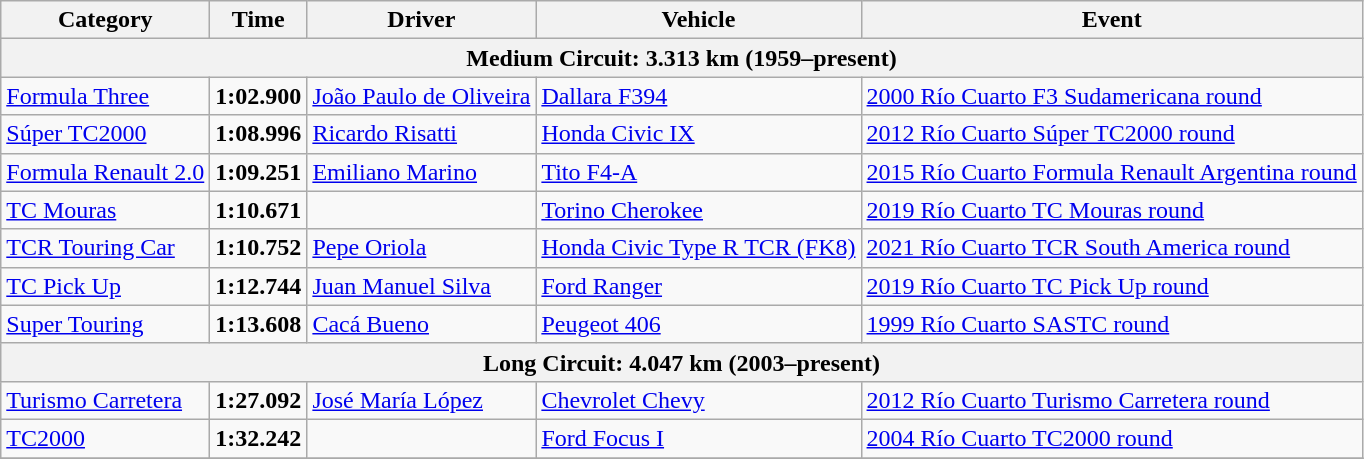<table class="wikitable">
<tr>
<th>Category</th>
<th>Time</th>
<th>Driver</th>
<th>Vehicle</th>
<th>Event</th>
</tr>
<tr>
<th colspan=5>Medium Circuit: 3.313 km (1959–present)</th>
</tr>
<tr>
<td><a href='#'>Formula Three</a></td>
<td><strong>1:02.900</strong></td>
<td><a href='#'>João Paulo de Oliveira</a></td>
<td><a href='#'>Dallara F394</a></td>
<td><a href='#'>2000 Río Cuarto F3 Sudamericana round</a></td>
</tr>
<tr>
<td><a href='#'>Súper TC2000</a></td>
<td><strong>1:08.996</strong></td>
<td><a href='#'>Ricardo Risatti</a></td>
<td><a href='#'>Honda Civic IX</a></td>
<td><a href='#'>2012 Río Cuarto Súper TC2000 round</a></td>
</tr>
<tr>
<td><a href='#'>Formula Renault 2.0</a></td>
<td><strong>1:09.251</strong></td>
<td><a href='#'>Emiliano Marino</a></td>
<td><a href='#'>Tito F4-A</a></td>
<td><a href='#'>2015 Río Cuarto Formula Renault Argentina round</a></td>
</tr>
<tr>
<td><a href='#'>TC Mouras</a></td>
<td><strong>1:10.671</strong></td>
<td></td>
<td><a href='#'>Torino Cherokee</a></td>
<td><a href='#'>2019 Río Cuarto TC Mouras round</a></td>
</tr>
<tr>
<td><a href='#'>TCR Touring Car</a></td>
<td><strong>1:10.752</strong></td>
<td><a href='#'>Pepe Oriola</a></td>
<td><a href='#'>Honda Civic Type R TCR (FK8)</a></td>
<td><a href='#'>2021 Río Cuarto TCR South America round</a></td>
</tr>
<tr>
<td><a href='#'>TC Pick Up</a></td>
<td><strong>1:12.744</strong></td>
<td><a href='#'>Juan Manuel Silva</a></td>
<td><a href='#'>Ford Ranger</a></td>
<td><a href='#'>2019 Río Cuarto TC Pick Up round</a></td>
</tr>
<tr>
<td><a href='#'>Super Touring</a></td>
<td><strong>1:13.608</strong></td>
<td><a href='#'>Cacá Bueno</a></td>
<td><a href='#'>Peugeot 406</a></td>
<td><a href='#'>1999 Río Cuarto SASTC round</a></td>
</tr>
<tr>
<th colspan=5>Long Circuit: 4.047 km (2003–present)</th>
</tr>
<tr>
<td><a href='#'>Turismo Carretera</a></td>
<td><strong>1:27.092</strong></td>
<td><a href='#'>José María López</a></td>
<td><a href='#'>Chevrolet Chevy</a></td>
<td><a href='#'>2012 Río Cuarto Turismo Carretera round</a></td>
</tr>
<tr>
<td><a href='#'>TC2000</a></td>
<td><strong>1:32.242</strong></td>
<td></td>
<td><a href='#'>Ford Focus I</a></td>
<td><a href='#'>2004 Río Cuarto TC2000 round</a></td>
</tr>
<tr>
</tr>
</table>
